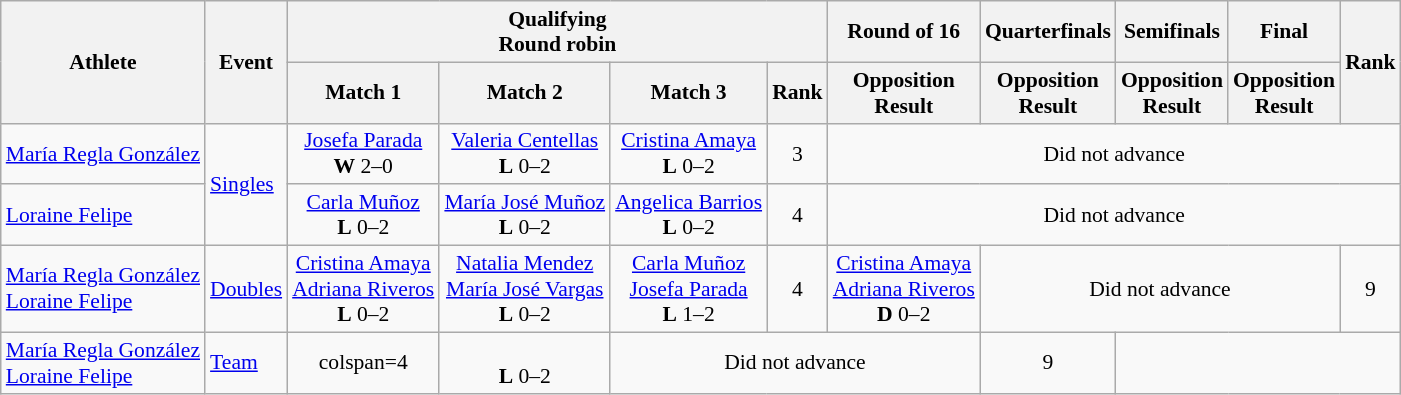<table class="wikitable" style="font-size:90%">
<tr>
<th rowspan="2">Athlete</th>
<th rowspan="2">Event</th>
<th colspan="4">Qualifying<br>Round robin</th>
<th>Round of 16</th>
<th>Quarterfinals</th>
<th>Semifinals</th>
<th>Final</th>
<th rowspan="2">Rank</th>
</tr>
<tr>
<th>Match 1</th>
<th>Match 2</th>
<th>Match 3</th>
<th>Rank</th>
<th>Opposition<br>Result</th>
<th>Opposition<br>Result</th>
<th>Opposition<br>Result</th>
<th>Opposition<br>Result</th>
</tr>
<tr align=center>
<td align=left><a href='#'>María Regla González</a></td>
<td rowspan=2 align=left><a href='#'>Singles</a></td>
<td align=center> <a href='#'>Josefa Parada</a><br><strong>W</strong> 2–0</td>
<td align=center> <a href='#'>Valeria Centellas</a><br><strong>L</strong> 0–2</td>
<td align=center> <a href='#'>Cristina Amaya</a><br><strong>L</strong> 0–2</td>
<td>3</td>
<td colspan=5>Did not advance</td>
</tr>
<tr align=center>
<td align=left><a href='#'>Loraine Felipe</a></td>
<td align=center> <a href='#'>Carla Muñoz</a><br><strong>L</strong> 0–2</td>
<td align=center> <a href='#'>María José Muñoz</a><br><strong>L</strong> 0–2</td>
<td align=center> <a href='#'>Angelica Barrios</a><br><strong>L</strong> 0–2</td>
<td>4</td>
<td colspan=5>Did not advance</td>
</tr>
<tr align=center>
<td align=left><a href='#'>María Regla González</a><br><a href='#'>Loraine Felipe</a></td>
<td align=left><a href='#'>Doubles</a></td>
<td align=center> <a href='#'>Cristina Amaya</a><br><a href='#'>Adriana Riveros</a><br><strong>L</strong> 0–2</td>
<td align=center> <a href='#'>Natalia Mendez</a><br><a href='#'>María José Vargas</a><br><strong>L</strong> 0–2</td>
<td align=center> <a href='#'>Carla Muñoz</a><br><a href='#'>Josefa Parada</a><br><strong>L</strong> 1–2</td>
<td>4</td>
<td align=center> <a href='#'>Cristina Amaya</a><br><a href='#'>Adriana Riveros</a><br><strong>D</strong> 0–2</td>
<td colspan=3>Did not advance</td>
<td>9</td>
</tr>
<tr align=center>
<td align=left><a href='#'>María Regla González</a><br><a href='#'>Loraine Felipe</a></td>
<td align=left><a href='#'>Team</a></td>
<td>colspan=4 </td>
<td align=center><br><strong>L</strong> 0–2</td>
<td colspan=3>Did not advance</td>
<td>9</td>
</tr>
</table>
